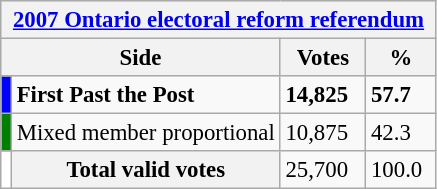<table class="wikitable" style="font-size: 95%; clear:both">
<tr style="background-color:#E9E9E9">
<th colspan=4><a href='#'>2007 Ontario electoral reform referendum</a></th>
</tr>
<tr style="background-color:#E9E9E9">
<th colspan=2 style="width: 130px">Side</th>
<th style="width: 50px">Votes</th>
<th style="width: 40px">%</th>
</tr>
<tr>
<td bgcolor="blue"></td>
<td><strong>First Past the Post</strong></td>
<td><strong>14,825</strong></td>
<td><strong>57.7</strong></td>
</tr>
<tr>
<td bgcolor="green"></td>
<td>Mixed member proportional</td>
<td>10,875</td>
<td>42.3</td>
</tr>
<tr>
<td bgcolor="white"></td>
<th>Total valid votes</th>
<td>25,700</td>
<td>100.0</td>
</tr>
</table>
